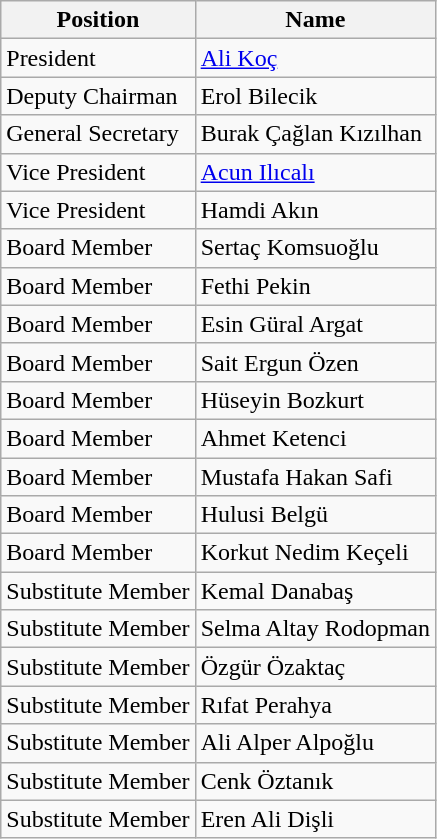<table class="wikitable" style="text-align:left">
<tr>
<th>Position</th>
<th>Name</th>
</tr>
<tr>
<td>President</td>
<td> <a href='#'>Ali Koç</a></td>
</tr>
<tr>
<td>Deputy Chairman</td>
<td> Erol Bilecik</td>
</tr>
<tr>
<td>General Secretary</td>
<td> Burak Çağlan Kızılhan</td>
</tr>
<tr>
<td>Vice President</td>
<td> <a href='#'>Acun Ilıcalı</a></td>
</tr>
<tr>
<td>Vice President</td>
<td> Hamdi Akın</td>
</tr>
<tr>
<td>Board Member</td>
<td> Sertaç Komsuoğlu</td>
</tr>
<tr>
<td>Board Member</td>
<td> Fethi Pekin</td>
</tr>
<tr>
<td>Board Member</td>
<td> Esin Güral Argat</td>
</tr>
<tr>
<td>Board Member</td>
<td> Sait Ergun Özen</td>
</tr>
<tr>
<td>Board Member</td>
<td> Hüseyin Bozkurt</td>
</tr>
<tr>
<td>Board Member</td>
<td> Ahmet Ketenci</td>
</tr>
<tr>
<td>Board Member</td>
<td> Mustafa Hakan Safi</td>
</tr>
<tr>
<td>Board Member</td>
<td> Hulusi Belgü</td>
</tr>
<tr>
<td>Board Member</td>
<td> Korkut Nedim Keçeli</td>
</tr>
<tr>
<td>Substitute Member</td>
<td> Kemal Danabaş</td>
</tr>
<tr>
<td>Substitute Member</td>
<td> Selma Altay Rodopman</td>
</tr>
<tr>
<td>Substitute Member</td>
<td> Özgür Özaktaç</td>
</tr>
<tr>
<td>Substitute Member</td>
<td> Rıfat Perahya</td>
</tr>
<tr>
<td>Substitute Member</td>
<td> Ali Alper Alpoğlu</td>
</tr>
<tr>
<td>Substitute Member</td>
<td> Cenk Öztanık</td>
</tr>
<tr>
<td>Substitute Member</td>
<td> Eren Ali Dişli</td>
</tr>
</table>
